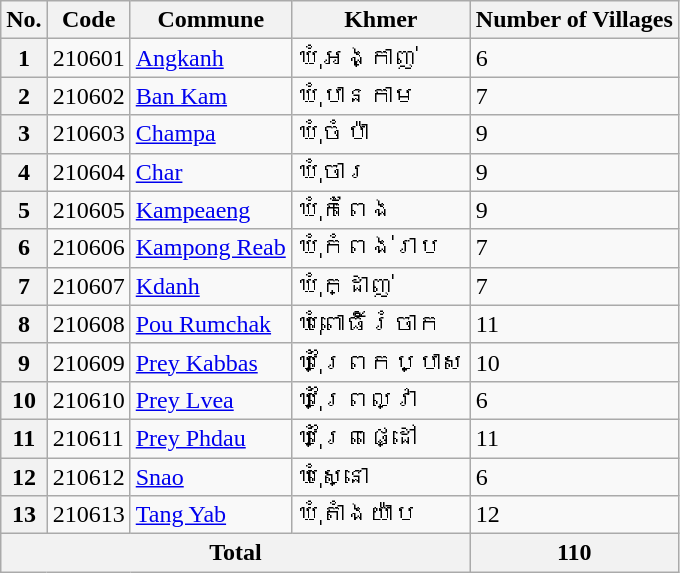<table class="wikitable sortable mw-collapsible">
<tr>
<th>No.</th>
<th>Code</th>
<th>Commune</th>
<th>Khmer</th>
<th>Number of Villages</th>
</tr>
<tr>
<th>1</th>
<td>210601</td>
<td><a href='#'>Angkanh</a></td>
<td>ឃុំអង្កាញ់</td>
<td>6</td>
</tr>
<tr>
<th>2</th>
<td>210602</td>
<td><a href='#'>Ban Kam</a></td>
<td>ឃុំបានកាម</td>
<td>7</td>
</tr>
<tr>
<th>3</th>
<td>210603</td>
<td><a href='#'>Champa</a></td>
<td>ឃុំចំប៉ា</td>
<td>9</td>
</tr>
<tr>
<th>4</th>
<td>210604</td>
<td><a href='#'>Char</a></td>
<td>ឃុំចារ</td>
<td>9</td>
</tr>
<tr>
<th>5</th>
<td>210605</td>
<td><a href='#'>Kampeaeng</a></td>
<td>ឃុំកំពែង</td>
<td>9</td>
</tr>
<tr>
<th>6</th>
<td>210606</td>
<td><a href='#'>Kampong Reab</a></td>
<td>ឃុំកំពង់រាប</td>
<td>7</td>
</tr>
<tr>
<th>7</th>
<td>210607</td>
<td><a href='#'>Kdanh</a></td>
<td>ឃុំក្ដាញ់</td>
<td>7</td>
</tr>
<tr>
<th>8</th>
<td>210608</td>
<td><a href='#'>Pou Rumchak</a></td>
<td>ឃុំពោធិ៍រំចាក</td>
<td>11</td>
</tr>
<tr>
<th>9</th>
<td>210609</td>
<td><a href='#'>Prey Kabbas</a></td>
<td>ឃុំព្រៃកប្បាស</td>
<td>10</td>
</tr>
<tr>
<th>10</th>
<td>210610</td>
<td><a href='#'>Prey Lvea</a></td>
<td>ឃុំព្រៃល្វា</td>
<td>6</td>
</tr>
<tr>
<th>11</th>
<td>210611</td>
<td><a href='#'>Prey Phdau</a></td>
<td>ឃុំព្រៃផ្ដៅ</td>
<td>11</td>
</tr>
<tr>
<th>12</th>
<td>210612</td>
<td><a href='#'>Snao</a></td>
<td>ឃុំស្នោ</td>
<td>6</td>
</tr>
<tr>
<th>13</th>
<td>210613</td>
<td><a href='#'>Tang Yab</a></td>
<td>ឃុំតាំងយ៉ាប</td>
<td>12</td>
</tr>
<tr>
<th colspan="4">Total</th>
<th>110</th>
</tr>
</table>
